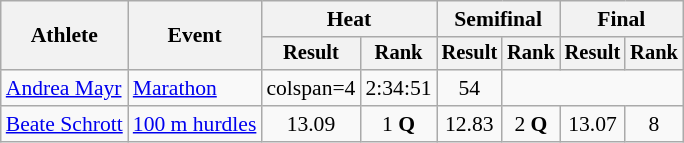<table class="wikitable" style="font-size:90%">
<tr>
<th rowspan="2">Athlete</th>
<th rowspan="2">Event</th>
<th colspan="2">Heat</th>
<th colspan="2">Semifinal</th>
<th colspan="2">Final</th>
</tr>
<tr style="font-size:95%">
<th>Result</th>
<th>Rank</th>
<th>Result</th>
<th>Rank</th>
<th>Result</th>
<th>Rank</th>
</tr>
<tr align=center>
<td align=left><a href='#'>Andrea Mayr</a></td>
<td align=left><a href='#'>Marathon</a></td>
<td>colspan=4 </td>
<td>2:34:51</td>
<td>54</td>
</tr>
<tr align=center>
<td align=left><a href='#'>Beate Schrott</a></td>
<td align=left><a href='#'>100 m hurdles</a></td>
<td>13.09</td>
<td>1 <strong>Q</strong></td>
<td>12.83</td>
<td>2 <strong>Q</strong></td>
<td>13.07</td>
<td>8</td>
</tr>
</table>
